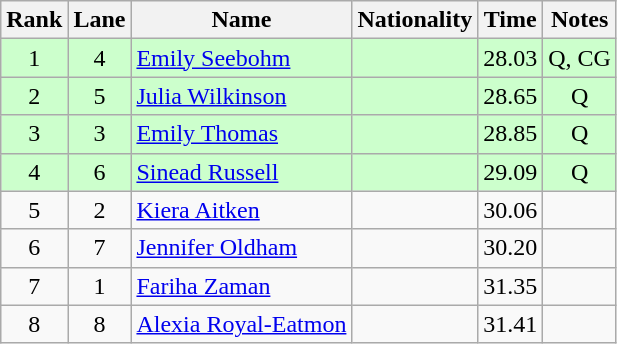<table class="wikitable sortable" style="text-align:center">
<tr>
<th>Rank</th>
<th>Lane</th>
<th>Name</th>
<th>Nationality</th>
<th>Time</th>
<th>Notes</th>
</tr>
<tr bgcolor=ccffcc>
<td>1</td>
<td>4</td>
<td align=left><a href='#'>Emily Seebohm</a></td>
<td align=left></td>
<td>28.03</td>
<td>Q, CG</td>
</tr>
<tr bgcolor=ccffcc>
<td>2</td>
<td>5</td>
<td align=left><a href='#'>Julia Wilkinson</a></td>
<td align=left></td>
<td>28.65</td>
<td>Q</td>
</tr>
<tr bgcolor=ccffcc>
<td>3</td>
<td>3</td>
<td align=left><a href='#'>Emily Thomas</a></td>
<td align=left></td>
<td>28.85</td>
<td>Q</td>
</tr>
<tr bgcolor=ccffcc>
<td>4</td>
<td>6</td>
<td align=left><a href='#'>Sinead Russell</a></td>
<td align=left></td>
<td>29.09</td>
<td>Q</td>
</tr>
<tr>
<td>5</td>
<td>2</td>
<td align=left><a href='#'>Kiera Aitken</a></td>
<td align=left></td>
<td>30.06</td>
<td></td>
</tr>
<tr>
<td>6</td>
<td>7</td>
<td align=left><a href='#'>Jennifer Oldham</a></td>
<td align=left></td>
<td>30.20</td>
<td></td>
</tr>
<tr>
<td>7</td>
<td>1</td>
<td align=left><a href='#'>Fariha Zaman</a></td>
<td align=left></td>
<td>31.35</td>
<td></td>
</tr>
<tr>
<td>8</td>
<td>8</td>
<td align=left><a href='#'>Alexia Royal-Eatmon</a></td>
<td align=left></td>
<td>31.41</td>
<td></td>
</tr>
</table>
